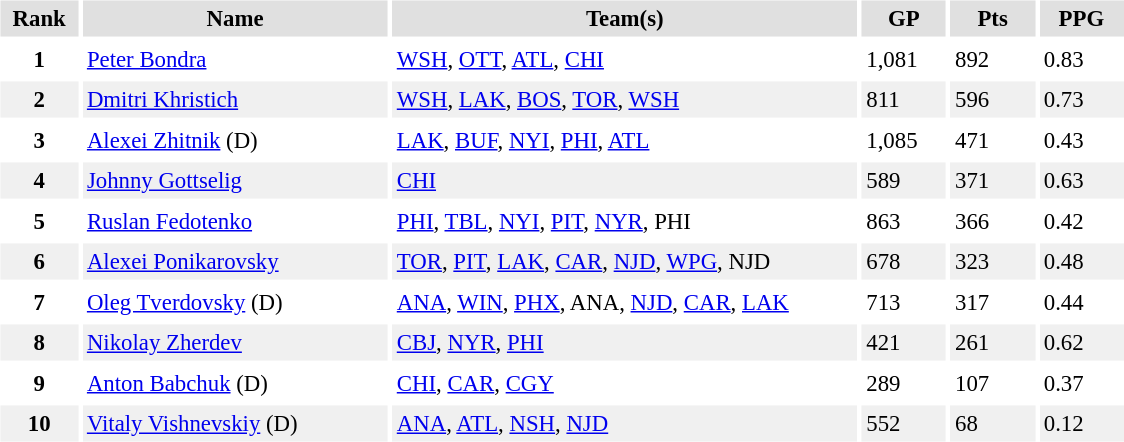<table id="Table3" cellspacing="3" cellpadding="3" style="font-size:95%;">
<tr style="text-align:center; background:#e0e0e0">
<th style="width:3em;">Rank</th>
<th style="width:13em;">Name</th>
<th style="width:20em;">Team(s)</th>
<th style="width:3.3em;">GP</th>
<th style="width:3.3em;">Pts</th>
<th style="width:3.3em;">PPG</th>
</tr>
<tr>
<th>1</th>
<td><a href='#'>Peter Bondra</a></td>
<td><a href='#'>WSH</a>, <a href='#'>OTT</a>, <a href='#'>ATL</a>, <a href='#'>CHI</a></td>
<td>1,081</td>
<td>892</td>
<td>0.83</td>
</tr>
<tr style="background:#f0f0f0;">
<th>2</th>
<td><a href='#'>Dmitri Khristich</a></td>
<td><a href='#'>WSH</a>, <a href='#'>LAK</a>, <a href='#'>BOS</a>, <a href='#'>TOR</a>, <a href='#'>WSH</a></td>
<td>811</td>
<td>596</td>
<td>0.73</td>
</tr>
<tr>
<th>3</th>
<td><a href='#'>Alexei Zhitnik</a> (D)</td>
<td><a href='#'>LAK</a>, <a href='#'>BUF</a>, <a href='#'>NYI</a>, <a href='#'>PHI</a>, <a href='#'>ATL</a></td>
<td>1,085</td>
<td>471</td>
<td>0.43</td>
</tr>
<tr style="background:#f0f0f0;">
<th>4</th>
<td><a href='#'>Johnny Gottselig</a></td>
<td><a href='#'>CHI</a></td>
<td>589</td>
<td>371</td>
<td>0.63</td>
</tr>
<tr>
<th>5</th>
<td><a href='#'>Ruslan Fedotenko</a></td>
<td><a href='#'>PHI</a>, <a href='#'>TBL</a>, <a href='#'>NYI</a>, <a href='#'>PIT</a>, <a href='#'>NYR</a>, PHI</td>
<td>863</td>
<td>366</td>
<td>0.42</td>
</tr>
<tr style="background:#f0f0f0;">
<th>6</th>
<td><a href='#'>Alexei Ponikarovsky</a></td>
<td><a href='#'>TOR</a>, <a href='#'>PIT</a>, <a href='#'>LAK</a>, <a href='#'>CAR</a>, <a href='#'>NJD</a>, <a href='#'>WPG</a>, NJD</td>
<td>678</td>
<td>323</td>
<td>0.48</td>
</tr>
<tr>
<th>7</th>
<td><a href='#'>Oleg Tverdovsky</a> (D)</td>
<td><a href='#'>ANA</a>, <a href='#'>WIN</a>, <a href='#'>PHX</a>, ANA, <a href='#'>NJD</a>, <a href='#'>CAR</a>, <a href='#'>LAK</a></td>
<td>713</td>
<td>317</td>
<td>0.44</td>
</tr>
<tr style="background:#f0f0f0;">
<th>8</th>
<td><a href='#'>Nikolay Zherdev</a></td>
<td><a href='#'>CBJ</a>, <a href='#'>NYR</a>, <a href='#'>PHI</a></td>
<td>421</td>
<td>261</td>
<td>0.62</td>
</tr>
<tr>
<th>9</th>
<td><a href='#'>Anton Babchuk</a> (D)</td>
<td><a href='#'>CHI</a>, <a href='#'>CAR</a>, <a href='#'>CGY</a></td>
<td>289</td>
<td>107</td>
<td>0.37</td>
</tr>
<tr style="background:#f0f0f0;">
<th>10</th>
<td><a href='#'>Vitaly Vishnevskiy</a> (D)</td>
<td><a href='#'>ANA</a>, <a href='#'>ATL</a>, <a href='#'>NSH</a>, <a href='#'>NJD</a></td>
<td>552</td>
<td>68</td>
<td>0.12</td>
</tr>
</table>
